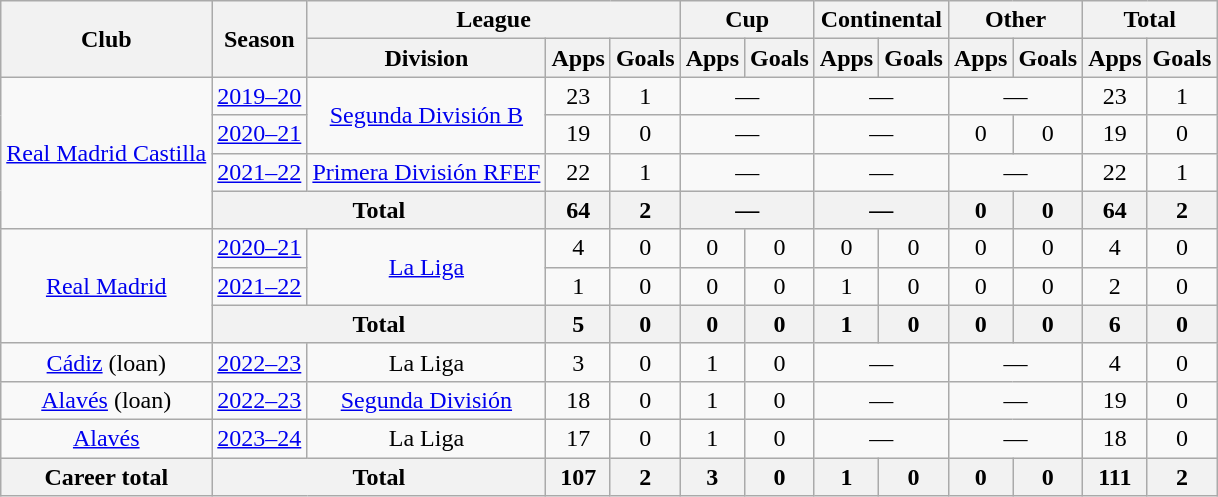<table class="wikitable" style="text-align:center">
<tr>
<th rowspan="2">Club</th>
<th rowspan="2">Season</th>
<th colspan="3">League</th>
<th colspan="2">Cup</th>
<th colspan="2">Continental</th>
<th colspan="2">Other</th>
<th colspan="2">Total</th>
</tr>
<tr>
<th>Division</th>
<th>Apps</th>
<th>Goals</th>
<th>Apps</th>
<th>Goals</th>
<th>Apps</th>
<th>Goals</th>
<th>Apps</th>
<th>Goals</th>
<th>Apps</th>
<th>Goals</th>
</tr>
<tr>
<td rowspan="4"><a href='#'>Real Madrid Castilla</a></td>
<td><a href='#'>2019–20</a></td>
<td rowspan="2"><a href='#'>Segunda División B</a></td>
<td>23</td>
<td>1</td>
<td colspan="2">—</td>
<td colspan="2">—</td>
<td colspan="2">—</td>
<td>23</td>
<td>1</td>
</tr>
<tr>
<td><a href='#'>2020–21</a></td>
<td>19</td>
<td>0</td>
<td colspan="2">—</td>
<td colspan="2">—</td>
<td>0</td>
<td>0</td>
<td>19</td>
<td>0</td>
</tr>
<tr>
<td><a href='#'>2021–22</a></td>
<td><a href='#'>Primera División RFEF</a></td>
<td>22</td>
<td>1</td>
<td colspan="2">—</td>
<td colspan="2">—</td>
<td colspan="2">—</td>
<td>22</td>
<td>1</td>
</tr>
<tr>
<th colspan="2">Total</th>
<th>64</th>
<th>2</th>
<th colspan="2">—</th>
<th colspan="2">—</th>
<th>0</th>
<th>0</th>
<th>64</th>
<th>2</th>
</tr>
<tr>
<td rowspan="3"><a href='#'>Real Madrid</a></td>
<td><a href='#'>2020–21</a></td>
<td rowspan="2"><a href='#'>La Liga</a></td>
<td>4</td>
<td>0</td>
<td>0</td>
<td>0</td>
<td>0</td>
<td>0</td>
<td>0</td>
<td>0</td>
<td>4</td>
<td>0</td>
</tr>
<tr>
<td><a href='#'>2021–22</a></td>
<td>1</td>
<td>0</td>
<td>0</td>
<td>0</td>
<td>1</td>
<td>0</td>
<td>0</td>
<td>0</td>
<td>2</td>
<td>0</td>
</tr>
<tr>
<th colspan="2">Total</th>
<th>5</th>
<th>0</th>
<th>0</th>
<th>0</th>
<th>1</th>
<th>0</th>
<th>0</th>
<th>0</th>
<th>6</th>
<th>0</th>
</tr>
<tr>
<td><a href='#'>Cádiz</a> (loan)</td>
<td><a href='#'>2022–23</a></td>
<td>La Liga</td>
<td>3</td>
<td>0</td>
<td>1</td>
<td>0</td>
<td colspan="2">—</td>
<td colspan="2">—</td>
<td>4</td>
<td>0</td>
</tr>
<tr>
<td><a href='#'>Alavés</a> (loan)</td>
<td><a href='#'>2022–23</a></td>
<td><a href='#'>Segunda División</a></td>
<td>18</td>
<td>0</td>
<td>1</td>
<td>0</td>
<td colspan="2">—</td>
<td colspan="2">—</td>
<td>19</td>
<td>0</td>
</tr>
<tr>
<td><a href='#'>Alavés</a></td>
<td><a href='#'>2023–24</a></td>
<td>La Liga</td>
<td>17</td>
<td>0</td>
<td>1</td>
<td>0</td>
<td colspan="2">—</td>
<td colspan="2">—</td>
<td>18</td>
<td>0</td>
</tr>
<tr>
<th>Career total</th>
<th colspan="2">Total</th>
<th>107</th>
<th>2</th>
<th>3</th>
<th>0</th>
<th>1</th>
<th>0</th>
<th>0</th>
<th>0</th>
<th>111</th>
<th>2</th>
</tr>
</table>
